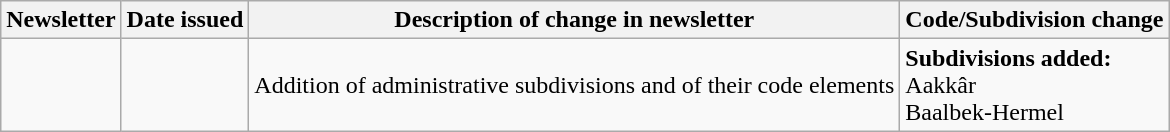<table class="wikitable">
<tr>
<th>Newsletter</th>
<th>Date issued</th>
<th>Description of change in newsletter</th>
<th>Code/Subdivision change</th>
</tr>
<tr>
<td id="I-9"></td>
<td></td>
<td>Addition of administrative subdivisions and of their code elements</td>
<td style=white-space:nowrap><strong>Subdivisions added:</strong><br>  Aakkâr<br>  Baalbek-Hermel</td>
</tr>
</table>
